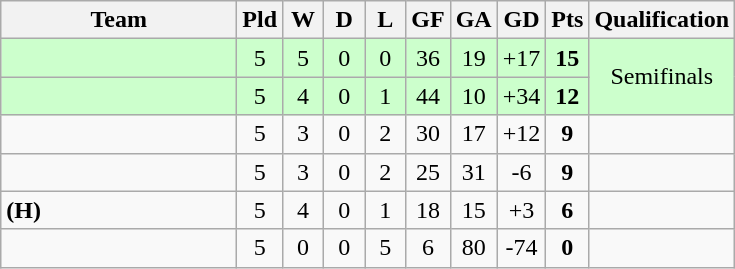<table class="wikitable" style+"text-align:center;">
<tr>
<th width=150>Team</th>
<th width=20>Pld</th>
<th width=20>W</th>
<th width=20>D</th>
<th width=20>L</th>
<th width=20>GF</th>
<th width=20>GA</th>
<th width=20>GD</th>
<th width=20>Pts</th>
<th>Qualification</th>
</tr>
<tr align=center bgcolor=ccffcc>
<td align="left"></td>
<td>5</td>
<td>5</td>
<td>0</td>
<td>0</td>
<td>36</td>
<td>19</td>
<td>+17</td>
<td><strong>15</strong></td>
<td rowspan=2>Semifinals</td>
</tr>
<tr align=center bgcolor=ccffcc>
<td align="left"></td>
<td>5</td>
<td>4</td>
<td>0</td>
<td>1</td>
<td>44</td>
<td>10</td>
<td>+34</td>
<td><strong>12</strong></td>
</tr>
<tr align=center>
<td align="left"></td>
<td>5</td>
<td>3</td>
<td>0</td>
<td>2</td>
<td>30</td>
<td>17</td>
<td>+12</td>
<td><strong>9</strong></td>
<td></td>
</tr>
<tr align=center>
<td align="left"></td>
<td>5</td>
<td>3</td>
<td>0</td>
<td>2</td>
<td>25</td>
<td>31</td>
<td>-6</td>
<td><strong>9</strong></td>
<td></td>
</tr>
<tr align=center>
<td align="left"> <strong>(H)</strong></td>
<td>5</td>
<td>4</td>
<td>0</td>
<td>1</td>
<td>18</td>
<td>15</td>
<td>+3</td>
<td><strong>6</strong></td>
<td></td>
</tr>
<tr align=center>
<td align="left"></td>
<td>5</td>
<td>0</td>
<td>0</td>
<td>5</td>
<td>6</td>
<td>80</td>
<td>-74</td>
<td><strong>0</strong></td>
<td></td>
</tr>
</table>
